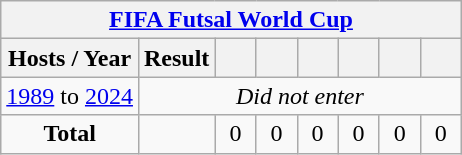<table class="wikitable" style="text-align: center;">
<tr>
<th colspan=9><a href='#'>FIFA Futsal World Cup</a></th>
</tr>
<tr>
<th>Hosts / Year</th>
<th>Result</th>
<th width=20></th>
<th width=20></th>
<th width=20></th>
<th width=20></th>
<th width=20></th>
<th width=20></th>
</tr>
<tr>
<td> <a href='#'>1989</a> to  <a href='#'>2024</a></td>
<td colspan=7><em>Did not enter</em></td>
</tr>
<tr>
<td><strong>Total</strong></td>
<td></td>
<td>0</td>
<td>0</td>
<td>0</td>
<td>0</td>
<td>0</td>
<td>0</td>
</tr>
</table>
